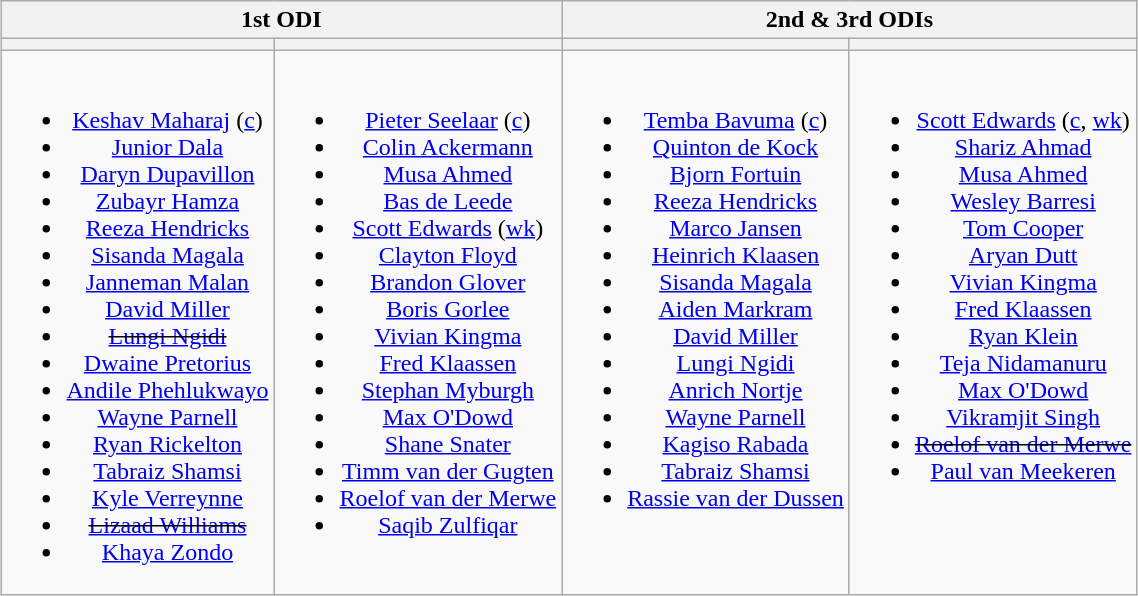<table class="wikitable" style="text-align:center; margin:auto">
<tr>
<th colspan=2>1st ODI</th>
<th colspan=2>2nd & 3rd ODIs</th>
</tr>
<tr>
<th></th>
<th></th>
<th></th>
<th></th>
</tr>
<tr style="vertical-align:top">
<td><br><ul><li><a href='#'>Keshav Maharaj</a> (<a href='#'>c</a>)</li><li><a href='#'>Junior Dala</a></li><li><a href='#'>Daryn Dupavillon</a></li><li><a href='#'>Zubayr Hamza</a></li><li><a href='#'>Reeza Hendricks</a></li><li><a href='#'>Sisanda Magala</a></li><li><a href='#'>Janneman Malan</a></li><li><a href='#'>David Miller</a></li><li><s><a href='#'>Lungi Ngidi</a></s></li><li><a href='#'>Dwaine Pretorius</a></li><li><a href='#'>Andile Phehlukwayo</a></li><li><a href='#'>Wayne Parnell</a></li><li><a href='#'>Ryan Rickelton</a></li><li><a href='#'>Tabraiz Shamsi</a></li><li><a href='#'>Kyle Verreynne</a></li><li><s><a href='#'>Lizaad Williams</a></s></li><li><a href='#'>Khaya Zondo</a></li></ul></td>
<td><br><ul><li><a href='#'>Pieter Seelaar</a> (<a href='#'>c</a>)</li><li><a href='#'>Colin Ackermann</a></li><li><a href='#'>Musa Ahmed</a></li><li><a href='#'>Bas de Leede</a></li><li><a href='#'>Scott Edwards</a> (<a href='#'>wk</a>)</li><li><a href='#'>Clayton Floyd</a></li><li><a href='#'>Brandon Glover</a></li><li><a href='#'>Boris Gorlee</a></li><li><a href='#'>Vivian Kingma</a></li><li><a href='#'>Fred Klaassen</a></li><li><a href='#'>Stephan Myburgh</a></li><li><a href='#'>Max O'Dowd</a></li><li><a href='#'>Shane Snater</a></li><li><a href='#'>Timm van der Gugten</a></li><li><a href='#'>Roelof van der Merwe</a></li><li><a href='#'>Saqib Zulfiqar</a></li></ul></td>
<td><br><ul><li><a href='#'>Temba Bavuma</a> (<a href='#'>c</a>)</li><li><a href='#'>Quinton de Kock</a></li><li><a href='#'>Bjorn Fortuin</a></li><li><a href='#'>Reeza Hendricks</a></li><li><a href='#'>Marco Jansen</a></li><li><a href='#'>Heinrich Klaasen</a></li><li><a href='#'>Sisanda Magala</a></li><li><a href='#'>Aiden Markram</a></li><li><a href='#'>David Miller</a></li><li><a href='#'>Lungi Ngidi</a></li><li><a href='#'>Anrich Nortje</a></li><li><a href='#'>Wayne Parnell</a></li><li><a href='#'>Kagiso Rabada</a></li><li><a href='#'>Tabraiz Shamsi</a></li><li><a href='#'>Rassie van der Dussen</a></li></ul></td>
<td><br><ul><li><a href='#'>Scott Edwards</a> (<a href='#'>c</a>, <a href='#'>wk</a>)</li><li><a href='#'>Shariz Ahmad</a></li><li><a href='#'>Musa Ahmed</a></li><li><a href='#'>Wesley Barresi</a></li><li><a href='#'>Tom Cooper</a></li><li><a href='#'>Aryan Dutt</a></li><li><a href='#'>Vivian Kingma</a></li><li><a href='#'>Fred Klaassen</a></li><li><a href='#'>Ryan Klein</a></li><li><a href='#'>Teja Nidamanuru</a></li><li><a href='#'>Max O'Dowd</a></li><li><a href='#'>Vikramjit Singh</a></li><li><s><a href='#'>Roelof van der Merwe</a></s></li><li><a href='#'>Paul van Meekeren</a></li></ul></td>
</tr>
</table>
